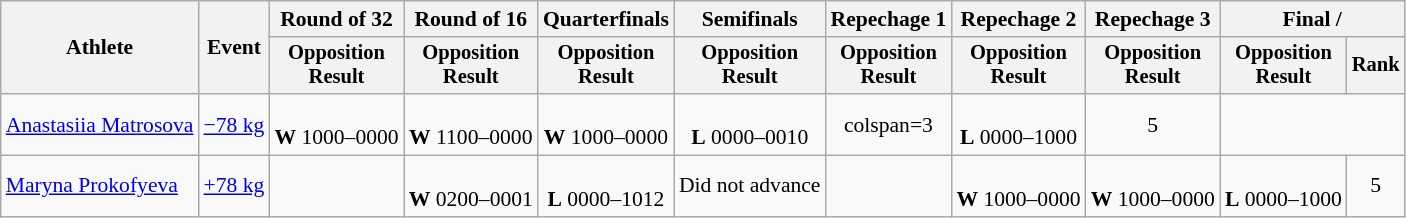<table class="wikitable" style="font-size:90%">
<tr>
<th rowspan="2">Athlete</th>
<th rowspan="2">Event</th>
<th>Round of 32</th>
<th>Round of 16</th>
<th>Quarterfinals</th>
<th>Semifinals</th>
<th>Repechage 1</th>
<th>Repechage 2</th>
<th>Repechage 3</th>
<th colspan=2>Final / </th>
</tr>
<tr style="font-size:95%">
<th>Opposition<br>Result</th>
<th>Opposition<br>Result</th>
<th>Opposition<br>Result</th>
<th>Opposition<br>Result</th>
<th>Opposition<br>Result</th>
<th>Opposition<br>Result</th>
<th>Opposition<br>Result</th>
<th>Opposition<br>Result</th>
<th>Rank</th>
</tr>
<tr align=center>
<td align=left><a href='#'>Anastasiia Matrosova</a></td>
<td align=left><a href='#'>−78 kg</a></td>
<td><br><strong>W</strong> 1000–0000</td>
<td><br><strong>W</strong> 1100–0000</td>
<td><br><strong>W</strong> 1000–0000</td>
<td><br><strong>L</strong> 0000–0010</td>
<td>colspan=3 </td>
<td><br><strong>L</strong> 0000–1000</td>
<td>5</td>
</tr>
<tr align=center>
<td align=left><a href='#'>Maryna Prokofyeva</a></td>
<td align=left><a href='#'>+78 kg</a></td>
<td></td>
<td><br><strong>W</strong> 0200–0001</td>
<td><br><strong>L</strong> 0000–1012</td>
<td>Did not advance</td>
<td></td>
<td><br><strong>W</strong> 1000–0000</td>
<td><br><strong>W</strong> 1000–0000</td>
<td><br><strong>L</strong> 0000–1000</td>
<td>5</td>
</tr>
</table>
